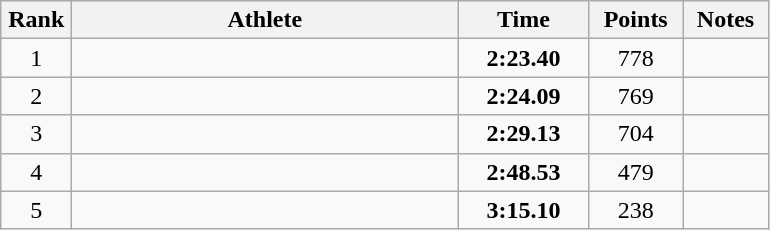<table class="wikitable" style="text-align:center">
<tr>
<th width=40>Rank</th>
<th width=250>Athlete</th>
<th width=80>Time</th>
<th width=55>Points</th>
<th width=50>Notes</th>
</tr>
<tr>
<td>1</td>
<td align=left></td>
<td><strong>2:23.40</strong></td>
<td>778</td>
<td></td>
</tr>
<tr>
<td>2</td>
<td align=left></td>
<td><strong>2:24.09</strong></td>
<td>769</td>
<td></td>
</tr>
<tr>
<td>3</td>
<td align=left></td>
<td><strong>2:29.13</strong></td>
<td>704</td>
<td></td>
</tr>
<tr>
<td>4</td>
<td align=left></td>
<td><strong>2:48.53</strong></td>
<td>479</td>
<td></td>
</tr>
<tr>
<td>5</td>
<td align=left></td>
<td><strong>3:15.10</strong></td>
<td>238</td>
<td></td>
</tr>
</table>
